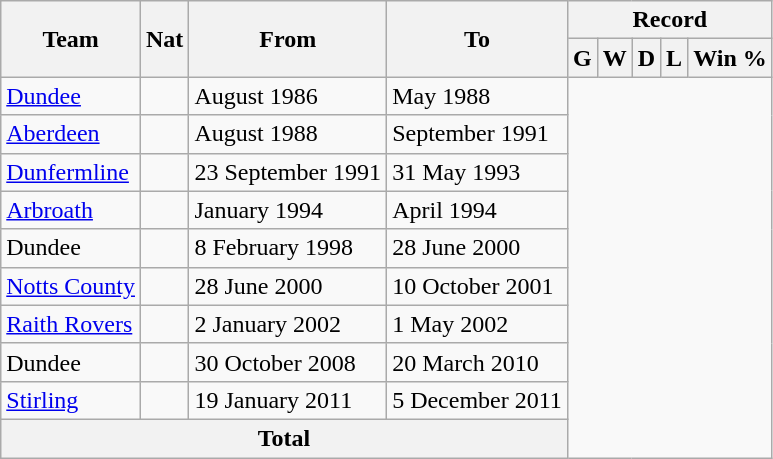<table class="wikitable" style="text-align: center">
<tr>
<th rowspan=2>Team</th>
<th rowspan=2>Nat</th>
<th rowspan=2>From</th>
<th rowspan=2>To</th>
<th colspan=5>Record</th>
</tr>
<tr>
<th>G</th>
<th>W</th>
<th>D</th>
<th>L</th>
<th>Win %</th>
</tr>
<tr>
<td align=left><a href='#'>Dundee</a></td>
<td></td>
<td align=left>August 1986</td>
<td align=left>May 1988<br></td>
</tr>
<tr>
<td align=left><a href='#'>Aberdeen</a></td>
<td></td>
<td align=left>August 1988</td>
<td align=left>September 1991<br></td>
</tr>
<tr>
<td align=left><a href='#'>Dunfermline</a></td>
<td></td>
<td align=left>23 September 1991</td>
<td align=left>31 May 1993<br></td>
</tr>
<tr>
<td align=left><a href='#'>Arbroath</a></td>
<td></td>
<td align=left>January 1994</td>
<td align=left>April 1994<br></td>
</tr>
<tr>
<td align=left>Dundee</td>
<td></td>
<td align=left>8 February 1998</td>
<td align=left>28 June 2000<br></td>
</tr>
<tr>
<td align=left><a href='#'>Notts County</a></td>
<td></td>
<td align=left>28 June 2000</td>
<td align=left>10 October 2001<br></td>
</tr>
<tr>
<td align=left><a href='#'>Raith Rovers</a></td>
<td></td>
<td align=left>2 January 2002</td>
<td align=left>1 May 2002<br></td>
</tr>
<tr>
<td align=left>Dundee</td>
<td></td>
<td align=left>30 October 2008</td>
<td align=left>20 March 2010<br></td>
</tr>
<tr>
<td align=left><a href='#'>Stirling</a></td>
<td></td>
<td align=left>19 January 2011</td>
<td align=left>5 December 2011<br></td>
</tr>
<tr>
<th colspan=4>Total<br></th>
</tr>
</table>
